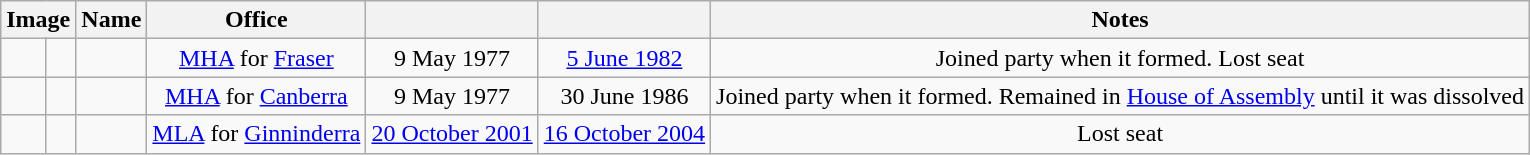<table class="wikitable" style="text-align:center" "width:100%">
<tr>
<th colspan=2>Image</th>
<th>Name<br></th>
<th>Office</th>
<th></th>
<th></th>
<th>Notes</th>
</tr>
<tr>
<td> </td>
<td></td>
<td><br></td>
<td><a href='#'>MHA</a> for <a href='#'>Fraser</a></td>
<td>9 May 1977</td>
<td><a href='#'>5 June 1982</a></td>
<td>Joined party when it formed. Lost seat</td>
</tr>
<tr>
<td> </td>
<td></td>
<td><br></td>
<td><a href='#'>MHA</a> for <a href='#'>Canberra</a></td>
<td>9 May 1977</td>
<td>30 June 1986</td>
<td>Joined party when it formed. Remained in <a href='#'>House of Assembly</a> until it was dissolved</td>
</tr>
<tr>
<td> </td>
<td></td>
<td><br></td>
<td><a href='#'>MLA</a> for <a href='#'>Ginninderra</a></td>
<td><a href='#'>20 October 2001</a></td>
<td><a href='#'>16 October 2004</a></td>
<td>Lost seat</td>
</tr>
</table>
